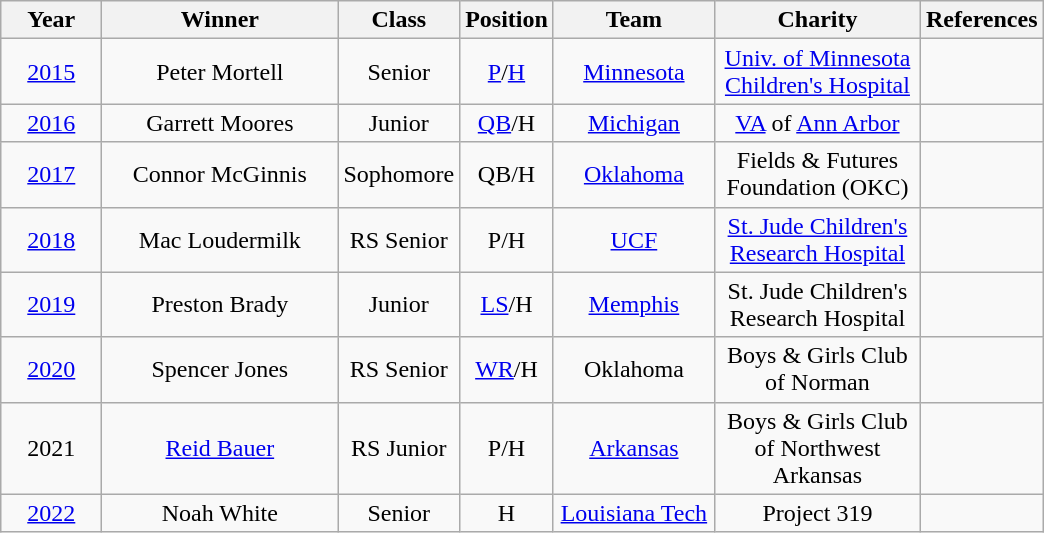<table class="wikitable" style="text-align:center;">
<tr>
<th style="width:60px">Year</th>
<th style="width:150px">Winner</th>
<th style="width:60px">Class</th>
<th style="width:50px">Position</th>
<th style="width:100px">Team</th>
<th style="width:130px">Charity</th>
<th style="width:40px">References</th>
</tr>
<tr>
<td><a href='#'>2015</a></td>
<td>Peter Mortell</td>
<td>Senior</td>
<td><a href='#'>P</a>/<a href='#'>H</a></td>
<td><a href='#'>Minnesota</a></td>
<td><a href='#'>Univ. of Minnesota Children's Hospital</a></td>
<td></td>
</tr>
<tr>
<td><a href='#'>2016</a></td>
<td>Garrett Moores</td>
<td>Junior</td>
<td><a href='#'>QB</a>/H</td>
<td><a href='#'>Michigan</a></td>
<td><a href='#'>VA</a> of <a href='#'>Ann Arbor</a></td>
<td></td>
</tr>
<tr>
<td><a href='#'>2017</a></td>
<td>Connor McGinnis</td>
<td>Sophomore</td>
<td>QB/H</td>
<td><a href='#'>Oklahoma</a></td>
<td>Fields & Futures Foundation (OKC)</td>
<td></td>
</tr>
<tr>
<td><a href='#'>2018</a></td>
<td>Mac Loudermilk</td>
<td>RS Senior</td>
<td>P/H</td>
<td><a href='#'>UCF</a></td>
<td><a href='#'>St. Jude Children's Research Hospital</a></td>
<td></td>
</tr>
<tr>
<td><a href='#'>2019</a></td>
<td>Preston Brady</td>
<td>Junior</td>
<td><a href='#'>LS</a>/H</td>
<td><a href='#'>Memphis</a></td>
<td>St. Jude Children's Research Hospital</td>
<td></td>
</tr>
<tr>
<td><a href='#'>2020</a></td>
<td>Spencer Jones</td>
<td>RS Senior</td>
<td><a href='#'>WR</a>/H</td>
<td>Oklahoma</td>
<td>Boys & Girls Club of Norman</td>
<td></td>
</tr>
<tr>
<td>2021</td>
<td><a href='#'>Reid Bauer</a></td>
<td>RS Junior</td>
<td>P/H</td>
<td><a href='#'>Arkansas</a></td>
<td>Boys & Girls Club of Northwest Arkansas</td>
<td></td>
</tr>
<tr>
<td><a href='#'>2022</a></td>
<td>Noah White</td>
<td>Senior</td>
<td>H</td>
<td><a href='#'>Louisiana Tech</a></td>
<td>Project 319</td>
<td></td>
</tr>
</table>
